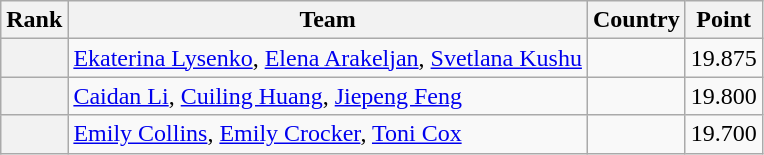<table class="wikitable sortable">
<tr>
<th>Rank</th>
<th>Team</th>
<th>Country</th>
<th>Point</th>
</tr>
<tr>
<th></th>
<td><a href='#'>Ekaterina Lysenko</a>, <a href='#'>Elena Arakeljan</a>, <a href='#'>Svetlana Kushu</a></td>
<td></td>
<td>19.875</td>
</tr>
<tr>
<th></th>
<td><a href='#'>Caidan Li</a>, <a href='#'>Cuiling Huang</a>, <a href='#'>Jiepeng Feng</a></td>
<td></td>
<td>19.800</td>
</tr>
<tr>
<th></th>
<td><a href='#'>Emily Collins</a>, <a href='#'>Emily Crocker</a>, <a href='#'>Toni Cox</a></td>
<td></td>
<td>19.700</td>
</tr>
</table>
